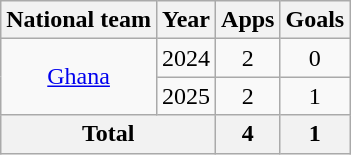<table class="wikitable" style="text-align:center">
<tr>
<th>National team</th>
<th>Year</th>
<th>Apps</th>
<th>Goals</th>
</tr>
<tr>
<td rowspan="2"><a href='#'>Ghana</a></td>
<td>2024</td>
<td>2</td>
<td>0</td>
</tr>
<tr>
<td>2025</td>
<td>2</td>
<td>1</td>
</tr>
<tr>
<th colspan="2">Total</th>
<th>4</th>
<th>1</th>
</tr>
</table>
